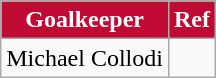<table class=wikitable>
<tr>
<th style="background-color:#BF0A34; color:#FFFFFF">Goalkeeper</th>
<th style="background-color:#BF0A34; color:#FFFFFF">Ref</th>
</tr>
<tr>
<td> Michael Collodi</td>
<td></td>
</tr>
</table>
